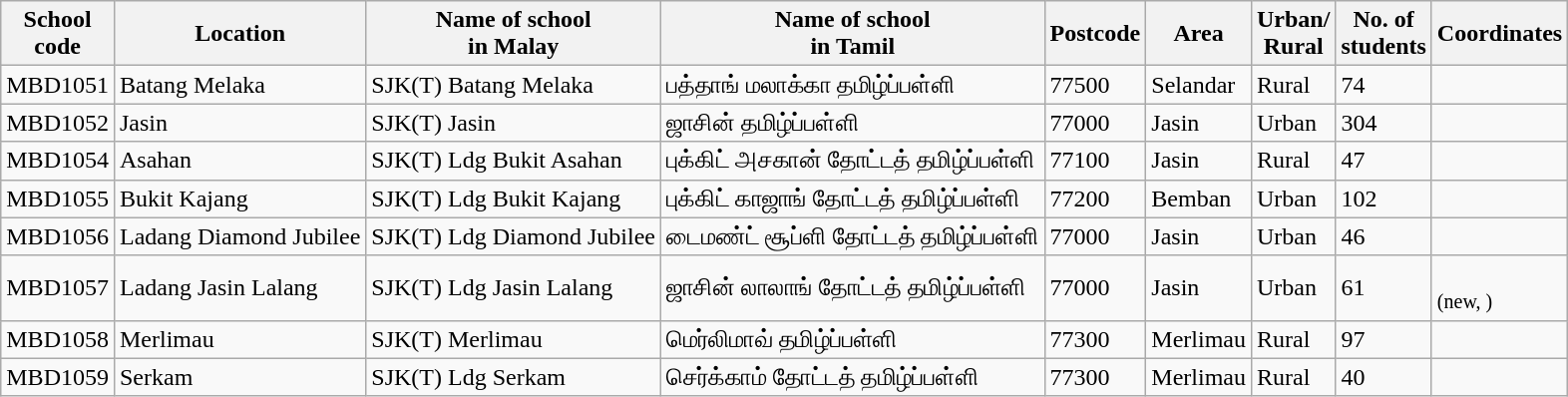<table class="wikitable sortable">
<tr>
<th>School<br>code</th>
<th>Location</th>
<th>Name of school<br>in Malay</th>
<th>Name of school<br>in Tamil</th>
<th>Postcode</th>
<th>Area</th>
<th>Urban/<br>Rural</th>
<th>No. of<br>students</th>
<th>Coordinates</th>
</tr>
<tr>
<td>MBD1051</td>
<td>Batang Melaka</td>
<td>SJK(T) Batang Melaka</td>
<td>பத்தாங் மலாக்கா தமிழ்ப்பள்ளி</td>
<td>77500</td>
<td>Selandar</td>
<td>Rural</td>
<td>74</td>
<td></td>
</tr>
<tr>
<td>MBD1052</td>
<td>Jasin</td>
<td>SJK(T) Jasin</td>
<td>ஜாசின் தமிழ்ப்பள்ளி</td>
<td>77000</td>
<td>Jasin</td>
<td>Urban</td>
<td>304</td>
<td></td>
</tr>
<tr>
<td>MBD1054</td>
<td>Asahan</td>
<td>SJK(T) Ldg Bukit Asahan</td>
<td>புக்கிட் அசகான் தோட்டத் தமிழ்ப்பள்ளி</td>
<td>77100</td>
<td>Jasin</td>
<td>Rural</td>
<td>47</td>
<td></td>
</tr>
<tr>
<td>MBD1055</td>
<td>Bukit Kajang</td>
<td>SJK(T) Ldg Bukit Kajang</td>
<td>புக்கிட் காஜாங் தோட்டத் தமிழ்ப்பள்ளி</td>
<td>77200</td>
<td>Bemban</td>
<td>Urban</td>
<td>102</td>
<td></td>
</tr>
<tr>
<td>MBD1056</td>
<td>Ladang Diamond Jubilee</td>
<td>SJK(T) Ldg Diamond Jubilee</td>
<td>டைமண்ட் சூப்ளி தோட்டத் தமிழ்ப்பள்ளி</td>
<td>77000</td>
<td>Jasin</td>
<td>Urban</td>
<td>46</td>
<td></td>
</tr>
<tr>
<td>MBD1057</td>
<td>Ladang Jasin Lalang</td>
<td>SJK(T) Ldg Jasin Lalang</td>
<td>ஜாசின் லாலாங் தோட்டத் தமிழ்ப்பள்ளி</td>
<td>77000</td>
<td>Jasin</td>
<td>Urban</td>
<td>61</td>
<td><br><small> (new, )</small></td>
</tr>
<tr>
<td>MBD1058</td>
<td>Merlimau</td>
<td>SJK(T) Merlimau</td>
<td>மெர்லிமாவ் தமிழ்ப்பள்ளி</td>
<td>77300</td>
<td>Merlimau</td>
<td>Rural</td>
<td>97</td>
<td></td>
</tr>
<tr>
<td>MBD1059</td>
<td>Serkam</td>
<td>SJK(T) Ldg Serkam</td>
<td>செர்க்காம்  தோட்டத் தமிழ்ப்பள்ளி</td>
<td>77300</td>
<td>Merlimau</td>
<td>Rural</td>
<td>40</td>
<td></td>
</tr>
</table>
